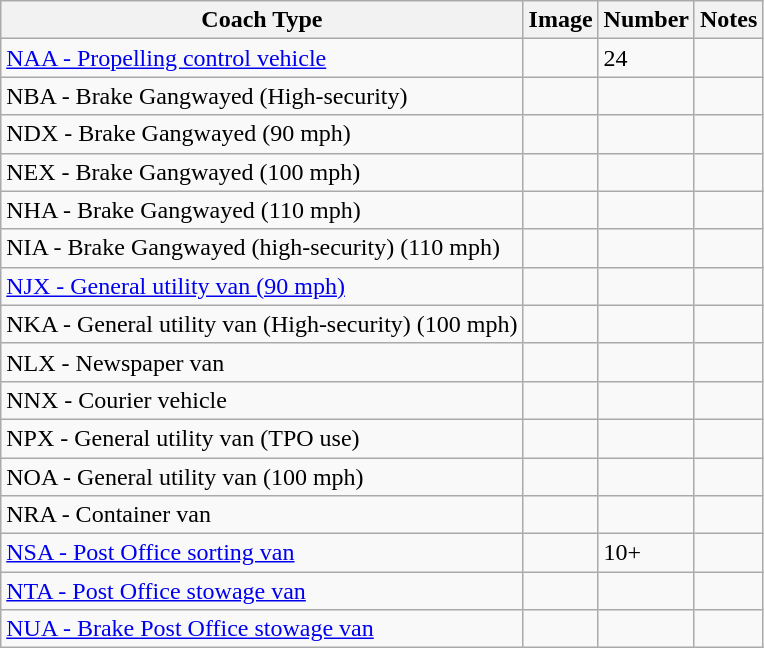<table class="wikitable">
<tr>
<th>Coach Type</th>
<th>Image</th>
<th>Number</th>
<th>Notes</th>
</tr>
<tr>
<td><a href='#'>NAA - Propelling control vehicle</a></td>
<td></td>
<td>24</td>
<td></td>
</tr>
<tr>
<td>NBA - Brake Gangwayed (High-security)</td>
<td></td>
<td></td>
<td></td>
</tr>
<tr>
<td>NDX - Brake Gangwayed (90 mph)</td>
<td></td>
<td></td>
<td></td>
</tr>
<tr>
<td>NEX - Brake Gangwayed (100 mph)</td>
<td></td>
<td></td>
<td></td>
</tr>
<tr>
<td>NHA - Brake Gangwayed (110 mph)</td>
<td></td>
<td></td>
<td></td>
</tr>
<tr>
<td>NIA - Brake Gangwayed (high-security) (110 mph)</td>
<td></td>
<td></td>
<td></td>
</tr>
<tr>
<td><a href='#'>NJX - General utility van (90 mph)</a></td>
<td></td>
<td></td>
<td></td>
</tr>
<tr>
<td>NKA - General utility van (High-security) (100 mph)</td>
<td></td>
<td></td>
<td></td>
</tr>
<tr>
<td>NLX - Newspaper van</td>
<td></td>
<td></td>
<td></td>
</tr>
<tr>
<td>NNX - Courier vehicle</td>
<td></td>
<td></td>
<td></td>
</tr>
<tr>
<td>NPX - General utility van (TPO use)</td>
<td></td>
<td></td>
<td></td>
</tr>
<tr>
<td>NOA - General utility van (100 mph)</td>
<td></td>
<td></td>
<td></td>
</tr>
<tr>
<td>NRA - Container van</td>
<td></td>
<td></td>
<td></td>
</tr>
<tr>
<td><a href='#'>NSA - Post Office sorting van</a></td>
<td></td>
<td>10+</td>
<td></td>
</tr>
<tr>
<td><a href='#'>NTA - Post Office stowage van</a></td>
<td></td>
<td></td>
<td></td>
</tr>
<tr>
<td><a href='#'>NUA - Brake Post Office stowage van</a></td>
<td></td>
<td></td>
<td></td>
</tr>
</table>
